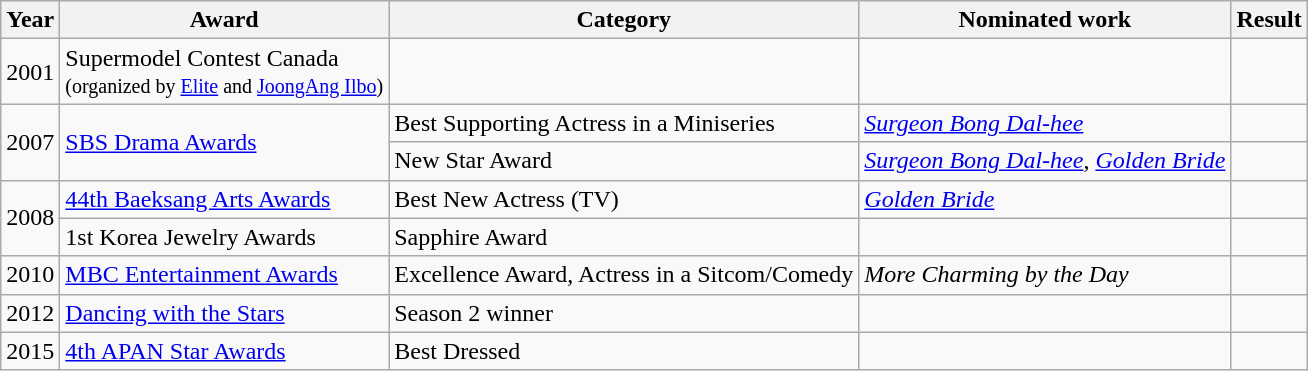<table class="wikitable">
<tr>
<th>Year</th>
<th>Award</th>
<th>Category</th>
<th>Nominated work</th>
<th>Result</th>
</tr>
<tr>
<td>2001</td>
<td>Supermodel Contest Canada <br> <small>(organized by <a href='#'>Elite</a> and <a href='#'>JoongAng Ilbo</a>)</small></td>
<td></td>
<td></td>
<td></td>
</tr>
<tr>
<td rowspan=2>2007</td>
<td rowspan=2><a href='#'>SBS Drama Awards</a></td>
<td>Best Supporting Actress in a Miniseries</td>
<td><em><a href='#'>Surgeon Bong Dal-hee</a></em></td>
<td></td>
</tr>
<tr>
<td>New Star Award</td>
<td><em><a href='#'>Surgeon Bong Dal-hee</a></em>, <em><a href='#'>Golden Bride</a></em></td>
<td></td>
</tr>
<tr>
<td rowspan=2>2008</td>
<td><a href='#'>44th Baeksang Arts Awards</a></td>
<td>Best New Actress (TV)</td>
<td><em><a href='#'>Golden Bride</a></em></td>
<td></td>
</tr>
<tr>
<td>1st Korea Jewelry Awards</td>
<td>Sapphire Award</td>
<td></td>
<td></td>
</tr>
<tr>
<td>2010</td>
<td><a href='#'>MBC Entertainment Awards</a></td>
<td>Excellence Award, Actress in a Sitcom/Comedy</td>
<td><em>More Charming by the Day</em></td>
<td></td>
</tr>
<tr>
<td>2012</td>
<td><a href='#'>Dancing with the Stars</a></td>
<td>Season 2 winner</td>
<td></td>
<td></td>
</tr>
<tr>
<td>2015</td>
<td><a href='#'>4th APAN Star Awards</a></td>
<td>Best Dressed</td>
<td></td>
<td></td>
</tr>
</table>
